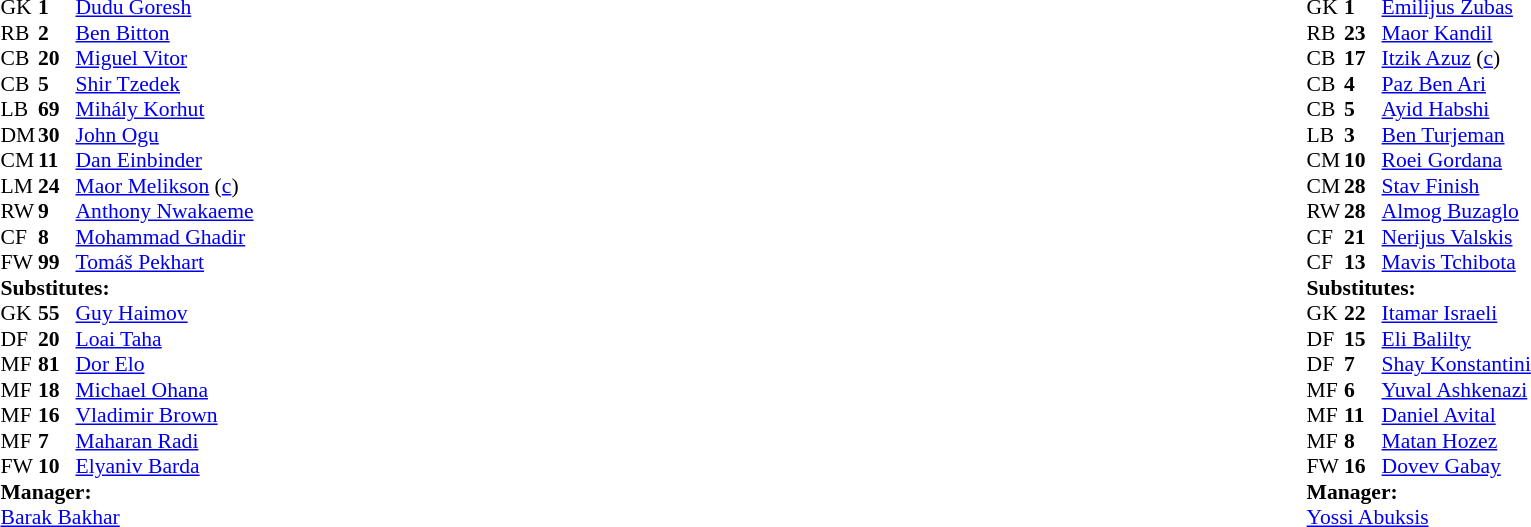<table width="100%">
<tr>
<td valign="top" width="50%"><br><table style="font-size: 90%" cellspacing="0" cellpadding="0">
<tr>
<td colspan="4"></td>
</tr>
<tr>
<th width=25></th>
<th width=25></th>
</tr>
<tr>
<td>GK</td>
<td><strong>1</strong></td>
<td> <a href='#'>Dudu Goresh</a></td>
</tr>
<tr>
<td>RB</td>
<td><strong>2</strong></td>
<td> <a href='#'>Ben Bitton</a></td>
</tr>
<tr>
<td>CB</td>
<td><strong>20</strong></td>
<td> <a href='#'>Miguel Vitor</a> </td>
</tr>
<tr>
<td>CB</td>
<td><strong>5</strong></td>
<td> <a href='#'>Shir Tzedek</a> </td>
</tr>
<tr>
<td>LB</td>
<td><strong>69</strong></td>
<td> <a href='#'>Mihály Korhut</a> </td>
</tr>
<tr>
<td>DM</td>
<td><strong>30</strong></td>
<td> <a href='#'>John Ogu</a> </td>
</tr>
<tr>
<td>CM</td>
<td><strong>11</strong></td>
<td> <a href='#'>Dan Einbinder</a> </td>
</tr>
<tr>
<td>LM</td>
<td><strong>24</strong></td>
<td> <a href='#'>Maor Melikson</a> (<a href='#'>c</a>)</td>
</tr>
<tr>
<td>RW</td>
<td><strong>9</strong></td>
<td> <a href='#'>Anthony Nwakaeme</a>  </td>
</tr>
<tr>
<td>CF</td>
<td><strong>8</strong></td>
<td> <a href='#'>Mohammad Ghadir</a>   </td>
</tr>
<tr>
<td>FW</td>
<td><strong>99</strong></td>
<td> <a href='#'>Tomáš Pekhart</a>  </td>
</tr>
<tr>
<td colspan=3><strong>Substitutes:</strong></td>
</tr>
<tr>
<td>GK</td>
<td><strong>55</strong></td>
<td> <a href='#'>Guy Haimov</a></td>
</tr>
<tr>
<td>DF</td>
<td><strong>20</strong></td>
<td> <a href='#'>Loai Taha</a>  </td>
</tr>
<tr>
<td>MF</td>
<td><strong>81</strong></td>
<td> <a href='#'>Dor Elo</a></td>
</tr>
<tr>
<td>MF</td>
<td><strong>18</strong></td>
<td> <a href='#'>Michael Ohana</a> </td>
</tr>
<tr>
<td>MF</td>
<td><strong>16</strong></td>
<td> <a href='#'>Vladimir Brown</a> </td>
</tr>
<tr>
<td>MF</td>
<td><strong>7</strong></td>
<td> <a href='#'>Maharan Radi</a> </td>
</tr>
<tr>
<td>FW</td>
<td><strong>10</strong></td>
<td> <a href='#'>Elyaniv Barda</a> </td>
</tr>
<tr>
</tr>
<tr>
<td colspan=3><strong>Manager:</strong></td>
</tr>
<tr>
<td colspan=3> <a href='#'>Barak Bakhar</a></td>
</tr>
</table>
</td>
<td valign="top"></td>
<td style="vertical-align:top; width:50%;"><br><table style="font-size: 90%" cellspacing="0" cellpadding="0" align=center>
<tr>
<td colspan="4"></td>
</tr>
<tr>
<th width=25></th>
<th width=25></th>
</tr>
<tr>
<td>GK</td>
<td><strong>1</strong></td>
<td> <a href='#'>Emilijus Zubas</a></td>
</tr>
<tr>
<td>RB</td>
<td><strong>23</strong></td>
<td> <a href='#'>Maor Kandil</a> </td>
</tr>
<tr>
<td>CB</td>
<td><strong>17</strong></td>
<td> <a href='#'>Itzik Azuz</a> (<a href='#'>c</a>)</td>
</tr>
<tr>
<td>CB</td>
<td><strong>4</strong></td>
<td> <a href='#'>Paz Ben Ari</a> </td>
</tr>
<tr>
<td>CB</td>
<td><strong>5</strong></td>
<td> <a href='#'>Ayid Habshi</a></td>
</tr>
<tr>
<td>LB</td>
<td><strong>3</strong></td>
<td> <a href='#'>Ben Turjeman</a></td>
</tr>
<tr>
<td>CM</td>
<td><strong>10</strong></td>
<td> <a href='#'>Roei Gordana</a> </td>
</tr>
<tr>
<td>CM</td>
<td><strong>28</strong></td>
<td> <a href='#'>Stav Finish</a></td>
</tr>
<tr>
<td>RW</td>
<td><strong>28</strong></td>
<td> <a href='#'>Almog Buzaglo</a>   </td>
</tr>
<tr>
<td>CF</td>
<td><strong>21</strong></td>
<td> <a href='#'>Nerijus Valskis</a> </td>
</tr>
<tr>
<td>CF</td>
<td><strong>13</strong></td>
<td> <a href='#'>Mavis Tchibota</a> </td>
</tr>
<tr>
<td colspan=3><strong>Substitutes:</strong></td>
</tr>
<tr>
<td>GK</td>
<td><strong>22</strong></td>
<td> <a href='#'>Itamar Israeli</a></td>
</tr>
<tr>
<td>DF</td>
<td><strong>15</strong></td>
<td> <a href='#'>Eli Balilty</a> </td>
</tr>
<tr>
<td>DF</td>
<td><strong>7</strong></td>
<td> <a href='#'>Shay Konstantini</a> </td>
</tr>
<tr>
<td>MF</td>
<td><strong>6</strong></td>
<td> <a href='#'>Yuval Ashkenazi</a> </td>
</tr>
<tr>
<td>MF</td>
<td><strong>11</strong></td>
<td> <a href='#'>Daniel Avital</a></td>
</tr>
<tr>
<td>MF</td>
<td><strong>8</strong></td>
<td> <a href='#'>Matan Hozez</a> </td>
</tr>
<tr>
<td>FW</td>
<td><strong>16</strong></td>
<td> <a href='#'>Dovev Gabay</a> </td>
</tr>
<tr>
<td colspan=3><strong>Manager:</strong></td>
</tr>
<tr>
<td colspan=4> <a href='#'>Yossi Abuksis</a></td>
</tr>
</table>
</td>
</tr>
</table>
